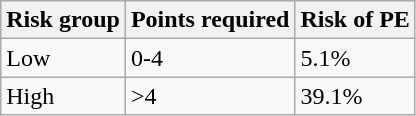<table class="wikitable">
<tr>
<th>Risk group</th>
<th>Points required</th>
<th>Risk of PE</th>
</tr>
<tr>
<td>Low</td>
<td>0-4</td>
<td>5.1%</td>
</tr>
<tr>
<td>High</td>
<td>>4</td>
<td>39.1%</td>
</tr>
</table>
